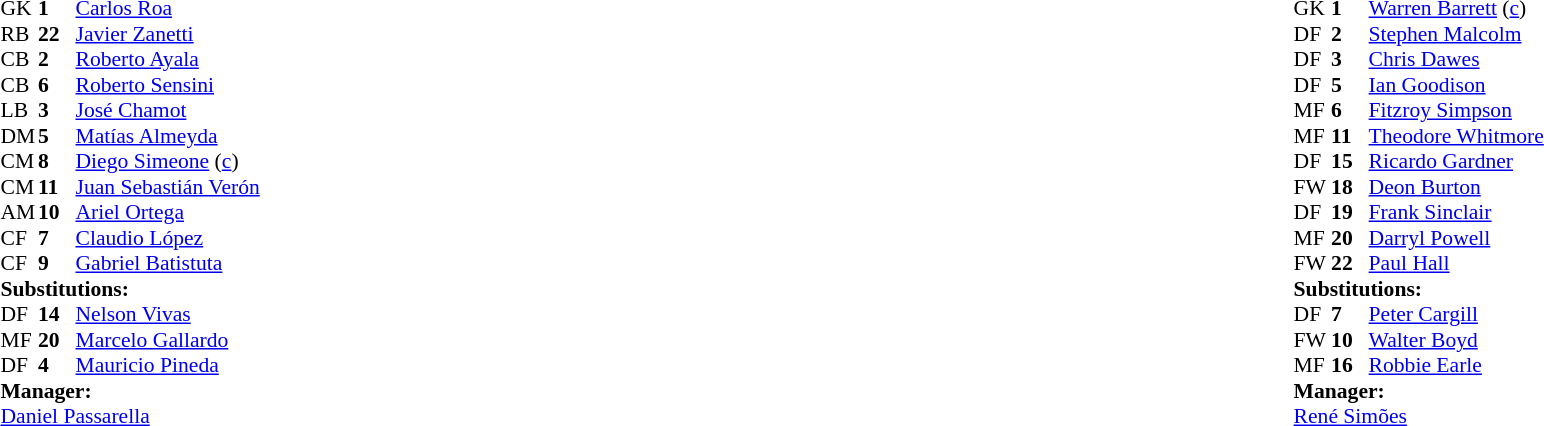<table width="100%">
<tr>
<td valign="top" width="50%"><br><table style="font-size: 90%" cellspacing="0" cellpadding="0">
<tr>
<th width="25"></th>
<th width="25"></th>
</tr>
<tr>
<td>GK</td>
<td><strong>1</strong></td>
<td><a href='#'>Carlos Roa</a></td>
</tr>
<tr>
<td>RB</td>
<td><strong>22</strong></td>
<td><a href='#'>Javier Zanetti</a></td>
</tr>
<tr>
<td>CB</td>
<td><strong>2</strong></td>
<td><a href='#'>Roberto Ayala</a></td>
</tr>
<tr>
<td>CB</td>
<td><strong>6</strong></td>
<td><a href='#'>Roberto Sensini</a></td>
<td></td>
<td></td>
</tr>
<tr>
<td>LB</td>
<td><strong>3</strong></td>
<td><a href='#'>José Chamot</a></td>
<td></td>
</tr>
<tr>
<td>DM</td>
<td><strong>5</strong></td>
<td><a href='#'>Matías Almeyda</a></td>
</tr>
<tr>
<td>CM</td>
<td><strong>8</strong></td>
<td><a href='#'>Diego Simeone</a> (<a href='#'>c</a>)</td>
<td></td>
<td></td>
</tr>
<tr>
<td>CM</td>
<td><strong>11</strong></td>
<td><a href='#'>Juan Sebastián Verón</a></td>
</tr>
<tr>
<td>AM</td>
<td><strong>10</strong></td>
<td><a href='#'>Ariel Ortega</a></td>
</tr>
<tr>
<td>CF</td>
<td><strong>7</strong></td>
<td><a href='#'>Claudio López</a></td>
<td></td>
<td></td>
</tr>
<tr>
<td>CF</td>
<td><strong>9</strong></td>
<td><a href='#'>Gabriel Batistuta</a></td>
</tr>
<tr>
<td colspan=3><strong>Substitutions:</strong></td>
</tr>
<tr>
<td>DF</td>
<td><strong>14</strong></td>
<td><a href='#'>Nelson Vivas</a></td>
<td></td>
<td></td>
</tr>
<tr>
<td>MF</td>
<td><strong>20</strong></td>
<td><a href='#'>Marcelo Gallardo</a></td>
<td></td>
<td></td>
</tr>
<tr>
<td>DF</td>
<td><strong>4</strong></td>
<td><a href='#'>Mauricio Pineda</a></td>
<td></td>
<td></td>
</tr>
<tr>
<td colspan=3><strong>Manager:</strong></td>
</tr>
<tr>
<td colspan="4"><a href='#'>Daniel Passarella</a></td>
</tr>
</table>
</td>
<td valign="top"></td>
<td valign="top" width="50%"><br><table style="font-size: 90%" cellspacing="0" cellpadding="0" align="center">
<tr>
<th width="25"></th>
<th width="25"></th>
</tr>
<tr>
<td>GK</td>
<td><strong>1</strong></td>
<td><a href='#'>Warren Barrett</a> (<a href='#'>c</a>)</td>
</tr>
<tr>
<td>DF</td>
<td><strong>2</strong></td>
<td><a href='#'>Stephen Malcolm</a></td>
<td></td>
<td></td>
</tr>
<tr>
<td>DF</td>
<td><strong>3</strong></td>
<td><a href='#'>Chris Dawes</a></td>
</tr>
<tr>
<td>DF</td>
<td><strong>5</strong></td>
<td><a href='#'>Ian Goodison</a></td>
</tr>
<tr>
<td>MF</td>
<td><strong>6</strong></td>
<td><a href='#'>Fitzroy Simpson</a></td>
</tr>
<tr>
<td>MF</td>
<td><strong>11</strong></td>
<td><a href='#'>Theodore Whitmore</a></td>
<td></td>
<td></td>
</tr>
<tr>
<td>DF</td>
<td><strong>15</strong></td>
<td><a href='#'>Ricardo Gardner</a></td>
</tr>
<tr>
<td>FW</td>
<td><strong>18</strong></td>
<td><a href='#'>Deon Burton</a></td>
<td></td>
<td></td>
</tr>
<tr>
<td>DF</td>
<td><strong>19</strong></td>
<td><a href='#'>Frank Sinclair</a></td>
</tr>
<tr>
<td>MF</td>
<td><strong>20</strong></td>
<td><a href='#'>Darryl Powell</a></td>
<td></td>
</tr>
<tr>
<td>FW</td>
<td><strong>22</strong></td>
<td><a href='#'>Paul Hall</a></td>
</tr>
<tr>
<td colspan=3><strong>Substitutions:</strong></td>
</tr>
<tr>
<td>DF</td>
<td><strong>7</strong></td>
<td><a href='#'>Peter Cargill</a></td>
<td></td>
<td></td>
</tr>
<tr>
<td>FW</td>
<td><strong>10</strong></td>
<td><a href='#'>Walter Boyd</a></td>
<td></td>
<td></td>
</tr>
<tr>
<td>MF</td>
<td><strong>16</strong></td>
<td><a href='#'>Robbie Earle</a></td>
<td></td>
<td></td>
</tr>
<tr>
<td colspan=3><strong>Manager:</strong></td>
</tr>
<tr>
<td colspan="4"> <a href='#'>René Simões</a></td>
</tr>
</table>
</td>
</tr>
</table>
